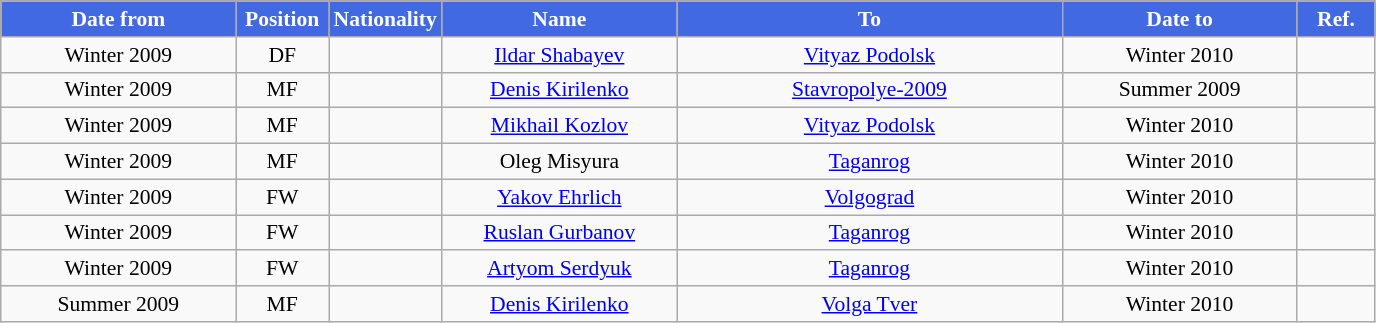<table class="wikitable" style="text-align:center; font-size:90%; ">
<tr>
<th style="background:#4169E1; color:white; width:150px;">Date from</th>
<th style="background:#4169E1; color:white; width:55px;">Position</th>
<th style="background:#4169E1; color:white; width:55px;">Nationality</th>
<th style="background:#4169E1; color:white; width:150px;">Name</th>
<th style="background:#4169E1; color:white; width:250px;">To</th>
<th style="background:#4169E1; color:white; width:150px;">Date to</th>
<th style="background:#4169E1; color:white; width:45px;">Ref.</th>
</tr>
<tr>
<td>Winter 2009</td>
<td>DF</td>
<td></td>
<td><a href='#'>Ildar Shabayev</a></td>
<td><a href='#'>Vityaz Podolsk</a></td>
<td>Winter 2010</td>
<td></td>
</tr>
<tr>
<td>Winter 2009</td>
<td>MF</td>
<td></td>
<td><a href='#'>Denis Kirilenko</a></td>
<td><a href='#'>Stavropolye-2009</a></td>
<td>Summer 2009</td>
<td></td>
</tr>
<tr>
<td>Winter 2009</td>
<td>MF</td>
<td></td>
<td><a href='#'>Mikhail Kozlov</a></td>
<td><a href='#'>Vityaz Podolsk</a></td>
<td>Winter 2010</td>
<td></td>
</tr>
<tr>
<td>Winter 2009</td>
<td>MF</td>
<td></td>
<td>Oleg Misyura</td>
<td><a href='#'>Taganrog</a></td>
<td>Winter 2010</td>
<td></td>
</tr>
<tr>
<td>Winter 2009</td>
<td>FW</td>
<td></td>
<td><a href='#'>Yakov Ehrlich</a></td>
<td><a href='#'>Volgograd</a></td>
<td>Winter 2010</td>
<td></td>
</tr>
<tr>
<td>Winter 2009</td>
<td>FW</td>
<td></td>
<td><a href='#'>Ruslan Gurbanov</a></td>
<td><a href='#'>Taganrog</a></td>
<td>Winter 2010</td>
<td></td>
</tr>
<tr>
<td>Winter 2009</td>
<td>FW</td>
<td></td>
<td><a href='#'>Artyom Serdyuk</a></td>
<td><a href='#'>Taganrog</a></td>
<td>Winter 2010</td>
<td></td>
</tr>
<tr>
<td>Summer 2009</td>
<td>MF</td>
<td></td>
<td><a href='#'>Denis Kirilenko</a></td>
<td><a href='#'>Volga Tver</a></td>
<td>Winter 2010</td>
<td></td>
</tr>
</table>
